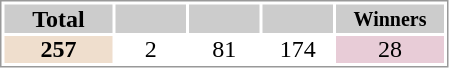<table style="border: 1px solid #999; background-color:#FFFFFF; line-height:16px; text-align:center">
<tr>
<th style="background-color: #ccc;" width="70">Total</th>
<th style="background-color: #ccc;" width="45"><small></small></th>
<th style="background-color: #ccc;" width="45"><small></small></th>
<th style="background-color: #ccc;" width="45"><small></small></th>
<th style="background-color: #ccc;" width="70"><small>Winners</small></th>
</tr>
<tr>
<td bgcolor="#EFDECD"><strong>257</strong></td>
<td>2</td>
<td>81</td>
<td>174</td>
<td bgcolor="#E8CCD7">28</td>
</tr>
</table>
